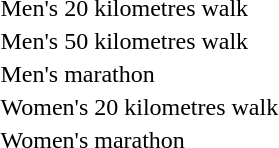<table>
<tr>
<td>Men's 20 kilometres walk<br></td>
<td></td>
<td></td>
<td></td>
</tr>
<tr>
<td>Men's 50 kilometres walk<br></td>
<td></td>
<td></td>
<td></td>
</tr>
<tr>
<td>Men's marathon<br></td>
<td></td>
<td></td>
<td></td>
</tr>
<tr valign="top">
<td>Women's 20 kilometres walk<br></td>
<td></td>
<td></td>
<td></td>
</tr>
<tr>
<td>Women's marathon<br></td>
<td></td>
<td></td>
<td></td>
</tr>
</table>
